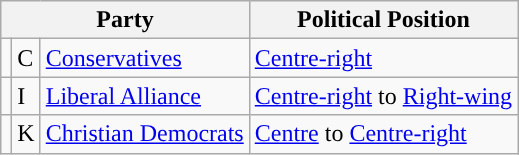<table class="wikitable mw-collapsible mw-collapsed">
<tr>
<th colspan="3">Party</th>
<th>Political Position</th>
</tr>
<tr>
<td></td>
<td>C</td>
<td><a href='#'>Conservatives</a></td>
<td><a href='#'>Centre-right</a></td>
</tr>
<tr>
<td></td>
<td>I</td>
<td><a href='#'>Liberal Alliance</a></td>
<td><a href='#'>Centre-right</a> to <a href='#'>Right-wing</a></td>
</tr>
<tr>
<td></td>
<td>K</td>
<td><a href='#'>Christian Democrats</a></td>
<td><a href='#'>Centre</a> to <a href='#'>Centre-right</a></td>
</tr>
</table>
